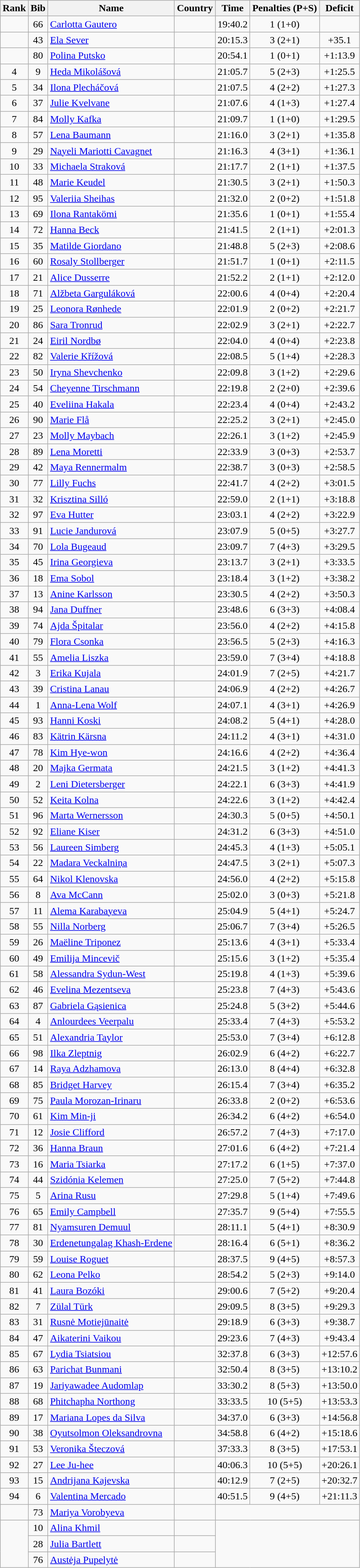<table class="wikitable sortable" style="text-align:center">
<tr>
<th>Rank</th>
<th>Bib</th>
<th>Name</th>
<th>Country</th>
<th>Time</th>
<th>Penalties (P+S)</th>
<th>Deficit</th>
</tr>
<tr>
<td></td>
<td>66</td>
<td align=left><a href='#'>Carlotta Gautero</a></td>
<td align=left></td>
<td>19:40.2</td>
<td>1 (1+0)</td>
<td></td>
</tr>
<tr>
<td></td>
<td>43</td>
<td align=left><a href='#'>Ela Sever</a></td>
<td align=left></td>
<td>20:15.3</td>
<td>3 (2+1)</td>
<td>+35.1</td>
</tr>
<tr>
<td></td>
<td>80</td>
<td align=left><a href='#'>Polina Putsko</a></td>
<td align=left></td>
<td>20:54.1</td>
<td>1 (0+1)</td>
<td>+1:13.9</td>
</tr>
<tr>
<td>4</td>
<td>9</td>
<td align=left><a href='#'>Heda Mikolášová</a></td>
<td align=left></td>
<td>21:05.7</td>
<td>5 (2+3)</td>
<td>+1:25.5</td>
</tr>
<tr>
<td>5</td>
<td>34</td>
<td align=left><a href='#'>Ilona Plecháčová</a></td>
<td align=left></td>
<td>21:07.5</td>
<td>4 (2+2)</td>
<td>+1:27.3</td>
</tr>
<tr>
<td>6</td>
<td>37</td>
<td align=left><a href='#'>Julie Kvelvane</a></td>
<td align=left></td>
<td>21:07.6</td>
<td>4 (1+3)</td>
<td>+1:27.4</td>
</tr>
<tr>
<td>7</td>
<td>84</td>
<td align=left><a href='#'>Molly Kafka</a></td>
<td align=left></td>
<td>21:09.7</td>
<td>1 (1+0)</td>
<td>+1:29.5</td>
</tr>
<tr>
<td>8</td>
<td>57</td>
<td align=left><a href='#'>Lena Baumann</a></td>
<td align=left></td>
<td>21:16.0</td>
<td>3 (2+1)</td>
<td>+1:35.8</td>
</tr>
<tr>
<td>9</td>
<td>29</td>
<td align=left><a href='#'>Nayeli Mariotti Cavagnet</a></td>
<td align=left></td>
<td>21:16.3</td>
<td>4 (3+1)</td>
<td>+1:36.1</td>
</tr>
<tr>
<td>10</td>
<td>33</td>
<td align=left><a href='#'>Michaela Straková</a></td>
<td align=left></td>
<td>21:17.7</td>
<td>2 (1+1)</td>
<td>+1:37.5</td>
</tr>
<tr>
<td>11</td>
<td>48</td>
<td align=left><a href='#'>Marie Keudel</a></td>
<td align=left></td>
<td>21:30.5</td>
<td>3 (2+1)</td>
<td>+1:50.3</td>
</tr>
<tr>
<td>12</td>
<td>95</td>
<td align=left><a href='#'>Valeriia Sheihas</a></td>
<td align=left></td>
<td>21:32.0</td>
<td>2 (0+2)</td>
<td>+1:51.8</td>
</tr>
<tr>
<td>13</td>
<td>69</td>
<td align=left><a href='#'>Ilona Rantakömi</a></td>
<td align=left></td>
<td>21:35.6</td>
<td>1 (0+1)</td>
<td>+1:55.4</td>
</tr>
<tr>
<td>14</td>
<td>72</td>
<td align=left><a href='#'>Hanna Beck</a></td>
<td align=left></td>
<td>21:41.5</td>
<td>2 (1+1)</td>
<td>+2:01.3</td>
</tr>
<tr>
<td>15</td>
<td>35</td>
<td align=left><a href='#'>Matilde Giordano</a></td>
<td align=left></td>
<td>21:48.8</td>
<td>5 (2+3)</td>
<td>+2:08.6</td>
</tr>
<tr>
<td>16</td>
<td>60</td>
<td align=left><a href='#'>Rosaly Stollberger</a></td>
<td align=left></td>
<td>21:51.7</td>
<td>1 (0+1)</td>
<td>+2:11.5</td>
</tr>
<tr>
<td>17</td>
<td>21</td>
<td align=left><a href='#'>Alice Dusserre</a></td>
<td align=left></td>
<td>21:52.2</td>
<td>2 (1+1)</td>
<td>+2:12.0</td>
</tr>
<tr>
<td>18</td>
<td>71</td>
<td align=left><a href='#'>Alžbeta Garguláková</a></td>
<td align=left></td>
<td>22:00.6</td>
<td>4 (0+4)</td>
<td>+2:20.4</td>
</tr>
<tr>
<td>19</td>
<td>25</td>
<td align=left><a href='#'>Leonora Rønhede</a></td>
<td align=left></td>
<td>22:01.9</td>
<td>2 (0+2)</td>
<td>+2:21.7</td>
</tr>
<tr>
<td>20</td>
<td>86</td>
<td align=left><a href='#'>Sara Tronrud</a></td>
<td align=left></td>
<td>22:02.9</td>
<td>3 (2+1)</td>
<td>+2:22.7</td>
</tr>
<tr>
<td>21</td>
<td>24</td>
<td align=left><a href='#'>Eiril Nordbø</a></td>
<td align=left></td>
<td>22:04.0</td>
<td>4 (0+4)</td>
<td>+2:23.8</td>
</tr>
<tr>
<td>22</td>
<td>82</td>
<td align=left><a href='#'>Valerie Křížová</a></td>
<td align=left></td>
<td>22:08.5</td>
<td>5 (1+4)</td>
<td>+2:28.3</td>
</tr>
<tr>
<td>23</td>
<td>50</td>
<td align=left><a href='#'>Iryna Shevchenko</a></td>
<td align=left></td>
<td>22:09.8</td>
<td>3 (1+2)</td>
<td>+2:29.6</td>
</tr>
<tr>
<td>24</td>
<td>54</td>
<td align=left><a href='#'>Cheyenne Tirschmann</a></td>
<td align=left></td>
<td>22:19.8</td>
<td>2 (2+0)</td>
<td>+2:39.6</td>
</tr>
<tr>
<td>25</td>
<td>40</td>
<td align=left><a href='#'>Eveliina Hakala</a></td>
<td align=left></td>
<td>22:23.4</td>
<td>4 (0+4)</td>
<td>+2:43.2</td>
</tr>
<tr>
<td>26</td>
<td>90</td>
<td align=left><a href='#'>Marie Flå</a></td>
<td align=left></td>
<td>22:25.2</td>
<td>3 (2+1)</td>
<td>+2:45.0</td>
</tr>
<tr>
<td>27</td>
<td>23</td>
<td align=left><a href='#'>Molly Maybach</a></td>
<td align=left></td>
<td>22:26.1</td>
<td>3 (1+2)</td>
<td>+2:45.9</td>
</tr>
<tr>
<td>28</td>
<td>89</td>
<td align=left><a href='#'>Lena Moretti</a></td>
<td align=left></td>
<td>22:33.9</td>
<td>3 (0+3)</td>
<td>+2:53.7</td>
</tr>
<tr>
<td>29</td>
<td>42</td>
<td align=left><a href='#'>Maya Rennermalm</a></td>
<td align=left></td>
<td>22:38.7</td>
<td>3 (0+3)</td>
<td>+2:58.5</td>
</tr>
<tr>
<td>30</td>
<td>77</td>
<td align=left><a href='#'>Lilly Fuchs</a></td>
<td align=left></td>
<td>22:41.7</td>
<td>4 (2+2)</td>
<td>+3:01.5</td>
</tr>
<tr>
<td>31</td>
<td>32</td>
<td align=left><a href='#'>Krisztina Silló</a></td>
<td align=left></td>
<td>22:59.0</td>
<td>2 (1+1)</td>
<td>+3:18.8</td>
</tr>
<tr>
<td>32</td>
<td>97</td>
<td align=left><a href='#'>Eva Hutter</a></td>
<td align=left></td>
<td>23:03.1</td>
<td>4 (2+2)</td>
<td>+3:22.9</td>
</tr>
<tr>
<td>33</td>
<td>91</td>
<td align=left><a href='#'>Lucie Jandurová</a></td>
<td align=left></td>
<td>23:07.9</td>
<td>5 (0+5)</td>
<td>+3:27.7</td>
</tr>
<tr>
<td>34</td>
<td>70</td>
<td align=left><a href='#'>Lola Bugeaud</a></td>
<td align=left></td>
<td>23:09.7</td>
<td>7 (4+3)</td>
<td>+3:29.5</td>
</tr>
<tr>
<td>35</td>
<td>45</td>
<td align=left><a href='#'>Irina Georgieva</a></td>
<td align=left></td>
<td>23:13.7</td>
<td>3 (2+1)</td>
<td>+3:33.5</td>
</tr>
<tr>
<td>36</td>
<td>18</td>
<td align=left><a href='#'>Ema Sobol</a></td>
<td align=left></td>
<td>23:18.4</td>
<td>3 (1+2)</td>
<td>+3:38.2</td>
</tr>
<tr>
<td>37</td>
<td>13</td>
<td align=left><a href='#'>Anine Karlsson</a></td>
<td align=left></td>
<td>23:30.5</td>
<td>4 (2+2)</td>
<td>+3:50.3</td>
</tr>
<tr>
<td>38</td>
<td>94</td>
<td align=left><a href='#'>Jana Duffner</a></td>
<td align=left></td>
<td>23:48.6</td>
<td>6 (3+3)</td>
<td>+4:08.4</td>
</tr>
<tr>
<td>39</td>
<td>74</td>
<td align=left><a href='#'>Ajda Špitalar</a></td>
<td align=left></td>
<td>23:56.0</td>
<td>4 (2+2)</td>
<td>+4:15.8</td>
</tr>
<tr>
<td>40</td>
<td>79</td>
<td align=left><a href='#'>Flora Csonka</a></td>
<td align=left></td>
<td>23:56.5</td>
<td>5 (2+3)</td>
<td>+4:16.3</td>
</tr>
<tr>
<td>41</td>
<td>55</td>
<td align=left><a href='#'>Amelia Liszka</a></td>
<td align=left></td>
<td>23:59.0</td>
<td>7 (3+4)</td>
<td>+4:18.8</td>
</tr>
<tr>
<td>42</td>
<td>3</td>
<td align=left><a href='#'>Erika Kujala</a></td>
<td align=left></td>
<td>24:01.9</td>
<td>7 (2+5)</td>
<td>+4:21.7</td>
</tr>
<tr>
<td>43</td>
<td>39</td>
<td align=left><a href='#'>Cristina Lanau</a></td>
<td align=left></td>
<td>24:06.9</td>
<td>4 (2+2)</td>
<td>+4:26.7</td>
</tr>
<tr>
<td>44</td>
<td>1</td>
<td align=left><a href='#'>Anna-Lena Wolf</a></td>
<td align=left></td>
<td>24:07.1</td>
<td>4 (3+1)</td>
<td>+4:26.9</td>
</tr>
<tr>
<td>45</td>
<td>93</td>
<td align=left><a href='#'>Hanni Koski</a></td>
<td align=left></td>
<td>24:08.2</td>
<td>5 (4+1)</td>
<td>+4:28.0</td>
</tr>
<tr>
<td>46</td>
<td>83</td>
<td align=left><a href='#'>Kätrin Kärsna</a></td>
<td align=left></td>
<td>24:11.2</td>
<td>4 (3+1)</td>
<td>+4:31.0</td>
</tr>
<tr>
<td>47</td>
<td>78</td>
<td align=left><a href='#'>Kim Hye-won</a></td>
<td align=left></td>
<td>24:16.6</td>
<td>4 (2+2)</td>
<td>+4:36.4</td>
</tr>
<tr>
<td>48</td>
<td>20</td>
<td align=left><a href='#'>Majka Germata</a></td>
<td align=left></td>
<td>24:21.5</td>
<td>3 (1+2)</td>
<td>+4:41.3</td>
</tr>
<tr>
<td>49</td>
<td>2</td>
<td align=left><a href='#'>Leni Dietersberger</a></td>
<td align=left></td>
<td>24:22.1</td>
<td>6 (3+3)</td>
<td>+4:41.9</td>
</tr>
<tr>
<td>50</td>
<td>52</td>
<td align=left><a href='#'>Keita Kolna</a></td>
<td align=left></td>
<td>24:22.6</td>
<td>3 (1+2)</td>
<td>+4:42.4</td>
</tr>
<tr>
<td>51</td>
<td>96</td>
<td align=left><a href='#'>Marta Wernersson</a></td>
<td align=left></td>
<td>24:30.3</td>
<td>5 (0+5)</td>
<td>+4:50.1</td>
</tr>
<tr>
<td>52</td>
<td>92</td>
<td align=left><a href='#'>Eliane Kiser</a></td>
<td align=left></td>
<td>24:31.2</td>
<td>6 (3+3)</td>
<td>+4:51.0</td>
</tr>
<tr>
<td>53</td>
<td>56</td>
<td align=left><a href='#'>Laureen Simberg</a></td>
<td align=left></td>
<td>24:45.3</td>
<td>4 (1+3)</td>
<td>+5:05.1</td>
</tr>
<tr>
<td>54</td>
<td>22</td>
<td align=left><a href='#'>Madara Veckalniņa</a></td>
<td align=left></td>
<td>24:47.5</td>
<td>3 (2+1)</td>
<td>+5:07.3</td>
</tr>
<tr>
<td>55</td>
<td>64</td>
<td align=left><a href='#'>Nikol Klenovska</a></td>
<td align=left></td>
<td>24:56.0</td>
<td>4 (2+2)</td>
<td>+5:15.8</td>
</tr>
<tr>
<td>56</td>
<td>8</td>
<td align=left><a href='#'>Ava McCann</a></td>
<td align=left></td>
<td>25:02.0</td>
<td>3 (0+3)</td>
<td>+5:21.8</td>
</tr>
<tr>
<td>57</td>
<td>11</td>
<td align=left><a href='#'>Alema Karabayeva</a></td>
<td align=left></td>
<td>25:04.9</td>
<td>5 (4+1)</td>
<td>+5:24.7</td>
</tr>
<tr>
<td>58</td>
<td>55</td>
<td align=left><a href='#'>Nilla Norberg</a></td>
<td align=left></td>
<td>25:06.7</td>
<td>7 (3+4)</td>
<td>+5:26.5</td>
</tr>
<tr>
<td>59</td>
<td>26</td>
<td align=left><a href='#'>Maëline Triponez</a></td>
<td align=left></td>
<td>25:13.6</td>
<td>4 (3+1)</td>
<td>+5:33.4</td>
</tr>
<tr>
<td>60</td>
<td>49</td>
<td align=left><a href='#'>Emilija Mincevič</a></td>
<td align=left></td>
<td>25:15.6</td>
<td>3 (1+2)</td>
<td>+5:35.4</td>
</tr>
<tr>
<td>61</td>
<td>58</td>
<td align=left><a href='#'>Alessandra Sydun-West</a></td>
<td align=left></td>
<td>25:19.8</td>
<td>4 (1+3)</td>
<td>+5:39.6</td>
</tr>
<tr>
<td>62</td>
<td>46</td>
<td align=left><a href='#'>Evelina Mezentseva</a></td>
<td align=left></td>
<td>25:23.8</td>
<td>7 (4+3)</td>
<td>+5:43.6</td>
</tr>
<tr>
<td>63</td>
<td>87</td>
<td align=left><a href='#'>Gabriela Gąsienica</a></td>
<td align=left></td>
<td>25:24.8</td>
<td>5 (3+2)</td>
<td>+5:44.6</td>
</tr>
<tr>
<td>64</td>
<td>4</td>
<td align=left><a href='#'>Anlourdees Veerpalu</a></td>
<td align=left></td>
<td>25:33.4</td>
<td>7 (4+3)</td>
<td>+5:53.2</td>
</tr>
<tr>
<td>65</td>
<td>51</td>
<td align=left><a href='#'>Alexandria Taylor</a></td>
<td align=left></td>
<td>25:53.0</td>
<td>7 (3+4)</td>
<td>+6:12.8</td>
</tr>
<tr>
<td>66</td>
<td>98</td>
<td align=left><a href='#'>Ilka Zleptnig</a></td>
<td align=left></td>
<td>26:02.9</td>
<td>6 (4+2)</td>
<td>+6:22.7</td>
</tr>
<tr>
<td>67</td>
<td>14</td>
<td align=left><a href='#'>Raya Adzhamova</a></td>
<td align=left></td>
<td>26:13.0</td>
<td>8 (4+4)</td>
<td>+6:32.8</td>
</tr>
<tr>
<td>68</td>
<td>85</td>
<td align=left><a href='#'>Bridget Harvey</a></td>
<td align=left></td>
<td>26:15.4</td>
<td>7 (3+4)</td>
<td>+6:35.2</td>
</tr>
<tr>
<td>69</td>
<td>75</td>
<td align=left><a href='#'>Paula Morozan-Irinaru</a></td>
<td align=left></td>
<td>26:33.8</td>
<td>2 (0+2)</td>
<td>+6:53.6</td>
</tr>
<tr>
<td>70</td>
<td>61</td>
<td align=left><a href='#'>Kim Min-ji</a></td>
<td align=left></td>
<td>26:34.2</td>
<td>6 (4+2)</td>
<td>+6:54.0</td>
</tr>
<tr>
<td>71</td>
<td>12</td>
<td align=left><a href='#'>Josie Clifford</a></td>
<td align=left></td>
<td>26:57.2</td>
<td>7 (4+3)</td>
<td>+7:17.0</td>
</tr>
<tr>
<td>72</td>
<td>36</td>
<td align=left><a href='#'>Hanna Braun</a></td>
<td align=left></td>
<td>27:01.6</td>
<td>6 (4+2)</td>
<td>+7:21.4</td>
</tr>
<tr>
<td>73</td>
<td>16</td>
<td align=left><a href='#'>Maria Tsiarka</a></td>
<td align=left></td>
<td>27:17.2</td>
<td>6 (1+5)</td>
<td>+7:37.0</td>
</tr>
<tr>
<td>74</td>
<td>44</td>
<td align=left><a href='#'>Szidónia Kelemen</a></td>
<td align=left></td>
<td>27:25.0</td>
<td>7 (5+2)</td>
<td>+7:44.8</td>
</tr>
<tr>
<td>75</td>
<td>5</td>
<td align=left><a href='#'>Arina Rusu</a></td>
<td align=left></td>
<td>27:29.8</td>
<td>5 (1+4)</td>
<td>+7:49.6</td>
</tr>
<tr>
<td>76</td>
<td>65</td>
<td align=left><a href='#'>Emily Campbell</a></td>
<td align=left></td>
<td>27:35.7</td>
<td>9 (5+4)</td>
<td>+7:55.5</td>
</tr>
<tr>
<td>77</td>
<td>81</td>
<td align=left><a href='#'>Nyamsuren Demuul</a></td>
<td align=left></td>
<td>28:11.1</td>
<td>5 (4+1)</td>
<td>+8:30.9</td>
</tr>
<tr>
<td>78</td>
<td>30</td>
<td align=left><a href='#'>Erdenetungalag Khash-Erdene</a></td>
<td align=left></td>
<td>28:16.4</td>
<td>6 (5+1)</td>
<td>+8:36.2</td>
</tr>
<tr>
<td>79</td>
<td>59</td>
<td align=left><a href='#'>Louise Roguet</a></td>
<td align=left></td>
<td>28:37.5</td>
<td>9 (4+5)</td>
<td>+8:57.3</td>
</tr>
<tr>
<td>80</td>
<td>62</td>
<td align=left><a href='#'>Leona Pelko</a></td>
<td align=left></td>
<td>28:54.2</td>
<td>5 (2+3)</td>
<td>+9:14.0</td>
</tr>
<tr>
<td>81</td>
<td>41</td>
<td align=left><a href='#'>Laura Bozóki</a></td>
<td align=left></td>
<td>29:00.6</td>
<td>7 (5+2)</td>
<td>+9:20.4</td>
</tr>
<tr>
<td>82</td>
<td>7</td>
<td align=left><a href='#'>Zülal Türk</a></td>
<td align=left></td>
<td>29:09.5</td>
<td>8 (3+5)</td>
<td>+9:29.3</td>
</tr>
<tr>
<td>83</td>
<td>31</td>
<td align=left><a href='#'>Rusnė Motiejūnaitė</a></td>
<td align=left></td>
<td>29:18.9</td>
<td>6 (3+3)</td>
<td>+9:38.7</td>
</tr>
<tr>
<td>84</td>
<td>47</td>
<td align=left><a href='#'>Aikaterini Vaikou</a></td>
<td align=left></td>
<td>29:23.6</td>
<td>7 (4+3)</td>
<td>+9:43.4</td>
</tr>
<tr>
<td>85</td>
<td>67</td>
<td align=left><a href='#'>Lydia Tsiatsiou</a></td>
<td align=left></td>
<td>32:37.8</td>
<td>6 (3+3)</td>
<td>+12:57.6</td>
</tr>
<tr>
<td>86</td>
<td>63</td>
<td align=left><a href='#'>Parichat Bunmani</a></td>
<td align=left></td>
<td>32:50.4</td>
<td>8 (3+5)</td>
<td>+13:10.2</td>
</tr>
<tr>
<td>87</td>
<td>19</td>
<td align=left><a href='#'>Jariyawadee Audomlap</a></td>
<td align=left></td>
<td>33:30.2</td>
<td>8 (5+3)</td>
<td>+13:50.0</td>
</tr>
<tr>
<td>88</td>
<td>68</td>
<td align=left><a href='#'>Phitchapha Northong</a></td>
<td align=left></td>
<td>33:33.5</td>
<td>10 (5+5)</td>
<td>+13:53.3</td>
</tr>
<tr>
<td>89</td>
<td>17</td>
<td align=left><a href='#'>Mariana Lopes da Silva</a></td>
<td align=left></td>
<td>34:37.0</td>
<td>6 (3+3)</td>
<td>+14:56.8</td>
</tr>
<tr>
<td>90</td>
<td>38</td>
<td align=left><a href='#'>Oyutsolmon Oleksandrovna</a></td>
<td align=left></td>
<td>34:58.8</td>
<td>6 (4+2)</td>
<td>+15:18.6</td>
</tr>
<tr>
<td>91</td>
<td>53</td>
<td align=left><a href='#'>Veronika Šteczová</a></td>
<td align=left></td>
<td>37:33.3</td>
<td>8 (3+5)</td>
<td>+17:53.1</td>
</tr>
<tr>
<td>92</td>
<td>27</td>
<td align=left><a href='#'>Lee Ju-hee</a></td>
<td align=left></td>
<td>40:06.3</td>
<td>10 (5+5)</td>
<td>+20:26.1</td>
</tr>
<tr>
<td>93</td>
<td>15</td>
<td align=left><a href='#'>Andrijana Kajevska</a></td>
<td align=left></td>
<td>40:12.9</td>
<td>7 (2+5)</td>
<td>+20:32.7</td>
</tr>
<tr>
<td>94</td>
<td>6</td>
<td align=left><a href='#'>Valentina Mercado</a></td>
<td align=left></td>
<td>40:51.5</td>
<td>9 (4+5)</td>
<td>+21:11.3</td>
</tr>
<tr>
<td></td>
<td>73</td>
<td align=left><a href='#'>Mariya Vorobyeva</a></td>
<td align=left></td>
<td colspan=3></td>
</tr>
<tr>
<td rowspan=3></td>
<td>10</td>
<td align=left><a href='#'>Alina Khmil</a></td>
<td align=left></td>
<td colspan=3 rowspan=3></td>
</tr>
<tr>
<td>28</td>
<td align=left><a href='#'>Julia Bartlett</a></td>
<td align=left></td>
</tr>
<tr>
<td>76</td>
<td align=left><a href='#'>Austėja Pupelytė</a></td>
<td align=left></td>
</tr>
</table>
